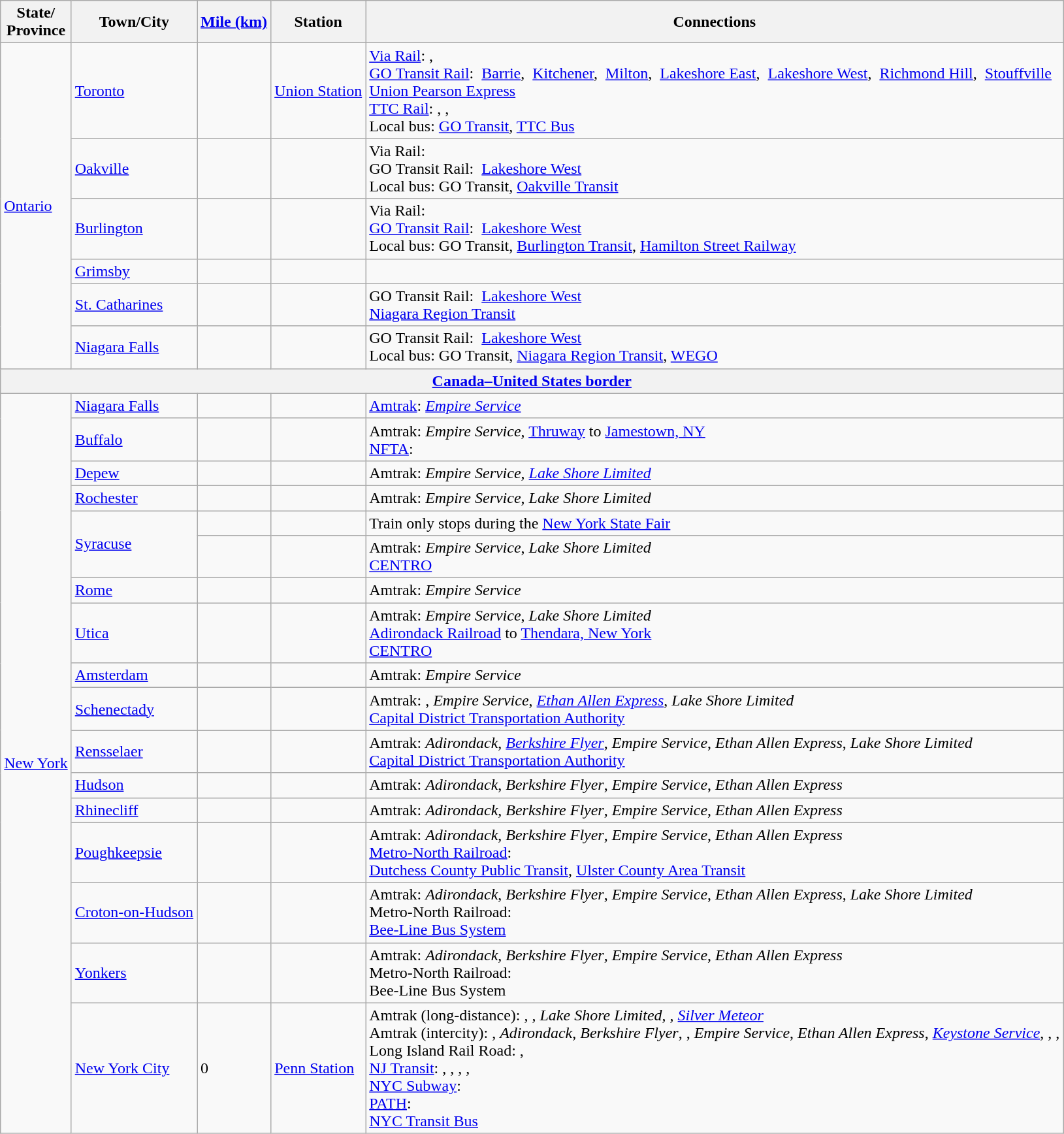<table class="wikitable">
<tr>
<th>State/<br>Province</th>
<th>Town/City</th>
<th><a href='#'>Mile (km)</a></th>
<th>Station</th>
<th>Connections</th>
</tr>
<tr>
<td rowspan=6><a href='#'>Ontario</a></td>
<td><a href='#'>Toronto</a></td>
<td></td>
<td><a href='#'>Union Station</a></td>
<td> <a href='#'>Via Rail</a>: , <br> <a href='#'>GO Transit Rail</a>:  <a href='#'>Barrie</a>,  <a href='#'>Kitchener</a>,  <a href='#'>Milton</a>,  <a href='#'>Lakeshore East</a>,  <a href='#'>Lakeshore West</a>,  <a href='#'>Richmond Hill</a>,  <a href='#'>Stouffville</a><br> <a href='#'>Union Pearson Express</a><br> <a href='#'>TTC Rail</a>: , , <br> Local bus:  <a href='#'>GO Transit</a>,  <a href='#'>TTC Bus</a></td>
</tr>
<tr>
<td><a href='#'>Oakville</a></td>
<td></td>
<td></td>
<td> Via Rail: <br> GO Transit Rail:  <a href='#'>Lakeshore West</a><br> Local bus:  GO Transit, <a href='#'>Oakville Transit</a></td>
</tr>
<tr>
<td><a href='#'>Burlington</a></td>
<td></td>
<td></td>
<td> Via Rail: <br> <a href='#'>GO Transit Rail</a>:  <a href='#'>Lakeshore West</a><br> Local bus:  GO Transit, <a href='#'>Burlington Transit</a>, <a href='#'>Hamilton Street Railway</a></td>
</tr>
<tr>
<td><a href='#'>Grimsby</a></td>
<td></td>
<td></td>
<td></td>
</tr>
<tr>
<td><a href='#'>St. Catharines</a></td>
<td></td>
<td></td>
<td> GO Transit Rail:  <a href='#'>Lakeshore West</a><br> <a href='#'>Niagara Region Transit</a></td>
</tr>
<tr>
<td><a href='#'>Niagara Falls</a></td>
<td></td>
<td></td>
<td> GO Transit Rail:  <a href='#'>Lakeshore West</a><br> Local bus:  GO Transit, <a href='#'>Niagara Region Transit</a>, <a href='#'>WEGO</a></td>
</tr>
<tr>
<th colspan="5"><a href='#'>Canada–United States border</a></th>
</tr>
<tr>
<td rowspan=17><a href='#'>New York</a></td>
<td><a href='#'>Niagara Falls</a></td>
<td></td>
<td></td>
<td> <a href='#'>Amtrak</a>: <em><a href='#'>Empire Service</a></em></td>
</tr>
<tr>
<td><a href='#'>Buffalo</a></td>
<td></td>
<td></td>
<td> Amtrak: <em>Empire Service</em>, <a href='#'>Thruway</a> to <a href='#'>Jamestown, NY</a><br> <a href='#'>NFTA</a>: </td>
</tr>
<tr>
<td><a href='#'>Depew</a></td>
<td></td>
<td></td>
<td> Amtrak: <em>Empire Service</em>, <em><a href='#'>Lake Shore Limited</a></em></td>
</tr>
<tr>
<td><a href='#'>Rochester</a></td>
<td></td>
<td></td>
<td> Amtrak: <em>Empire Service</em>, <em>Lake Shore Limited</em></td>
</tr>
<tr>
<td rowspan=2><a href='#'>Syracuse</a></td>
<td></td>
<td></td>
<td>Train only stops during the <a href='#'>New York State Fair</a></td>
</tr>
<tr>
<td></td>
<td></td>
<td> Amtrak: <em>Empire Service</em>, <em>Lake Shore Limited</em><br> <a href='#'>CENTRO</a></td>
</tr>
<tr>
<td><a href='#'>Rome</a></td>
<td></td>
<td></td>
<td> Amtrak: <em>Empire Service</em></td>
</tr>
<tr>
<td><a href='#'>Utica</a></td>
<td></td>
<td></td>
<td> Amtrak: <em>Empire Service</em>, <em>Lake Shore Limited</em><br> <a href='#'>Adirondack Railroad</a> to <a href='#'>Thendara, New York</a><br> <a href='#'>CENTRO</a></td>
</tr>
<tr>
<td><a href='#'>Amsterdam</a></td>
<td></td>
<td></td>
<td> Amtrak: <em>Empire Service</em></td>
</tr>
<tr>
<td><a href='#'>Schenectady</a></td>
<td></td>
<td></td>
<td> Amtrak: , <em>Empire Service</em>, <em><a href='#'>Ethan Allen Express</a></em>, <em>Lake Shore Limited</em><br> <a href='#'>Capital District Transportation Authority</a></td>
</tr>
<tr>
<td><a href='#'>Rensselaer</a></td>
<td></td>
<td></td>
<td> Amtrak: <em>Adirondack</em>, <em><a href='#'>Berkshire Flyer</a></em>, <em>Empire Service</em>, <em>Ethan Allen Express</em>, <em>Lake Shore Limited</em><br> <a href='#'>Capital District Transportation Authority</a></td>
</tr>
<tr>
<td><a href='#'>Hudson</a></td>
<td></td>
<td></td>
<td> Amtrak: <em>Adirondack</em>, <em>Berkshire Flyer</em>, <em>Empire Service</em>, <em>Ethan Allen Express</em></td>
</tr>
<tr>
<td><a href='#'>Rhinecliff</a></td>
<td></td>
<td></td>
<td> Amtrak: <em>Adirondack</em>, <em>Berkshire Flyer</em>, <em>Empire Service</em>, <em>Ethan Allen Express</em></td>
</tr>
<tr>
<td><a href='#'>Poughkeepsie</a></td>
<td></td>
<td></td>
<td> Amtrak: <em>Adirondack</em>, <em>Berkshire Flyer</em>, <em>Empire Service</em>, <em>Ethan Allen Express</em><br> <a href='#'>Metro-North Railroad</a>: <br> <a href='#'>Dutchess County Public Transit</a>, <a href='#'>Ulster County Area Transit</a></td>
</tr>
<tr>
<td><a href='#'>Croton-on-Hudson</a></td>
<td></td>
<td></td>
<td> Amtrak: <em>Adirondack</em>, <em>Berkshire Flyer</em>, <em>Empire Service</em>, <em>Ethan Allen Express</em>, <em>Lake Shore Limited</em><br> Metro-North Railroad: <br> <a href='#'>Bee-Line Bus System</a></td>
</tr>
<tr>
<td><a href='#'>Yonkers</a></td>
<td></td>
<td></td>
<td> Amtrak: <em>Adirondack</em>, <em>Berkshire Flyer</em>, <em>Empire Service</em>, <em>Ethan Allen Express</em><br> Metro-North Railroad: <br> Bee-Line Bus System</td>
</tr>
<tr>
<td><a href='#'>New York City</a></td>
<td>0</td>
<td><a href='#'>Penn Station</a></td>
<td> Amtrak (long-distance): , , <em>Lake Shore Limited</em>, ,  <em><a href='#'>Silver Meteor</a></em><br> Amtrak (intercity): , <em>Adirondack</em>, <em>Berkshire Flyer</em>, , <em>Empire Service</em>, <em>Ethan Allen Express</em>, <em><a href='#'>Keystone Service</a></em>, , , <br> Long Island Rail Road: , <br> <a href='#'>NJ Transit</a>: , , , , <br> <a href='#'>NYC Subway</a>: <br> <a href='#'>PATH</a>:   <br> <a href='#'>NYC Transit Bus</a></td>
</tr>
</table>
